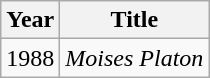<table class="wikitable">
<tr>
<th>Year</th>
<th>Title</th>
</tr>
<tr>
<td>1988</td>
<td><em>Moises Platon</em></td>
</tr>
</table>
